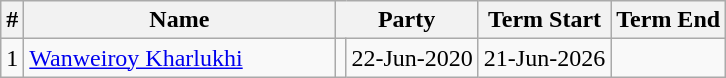<table class="wikitable sortable">
<tr>
<th>#</th>
<th style="width:200px">Name</th>
<th colspan="2">Party</th>
<th>Term Start</th>
<th>Term End</th>
</tr>
<tr>
<td>1</td>
<td><a href='#'>Wanweiroy Kharlukhi</a></td>
<td></td>
<td>22-Jun-2020</td>
<td>21-Jun-2026</td>
</tr>
</table>
